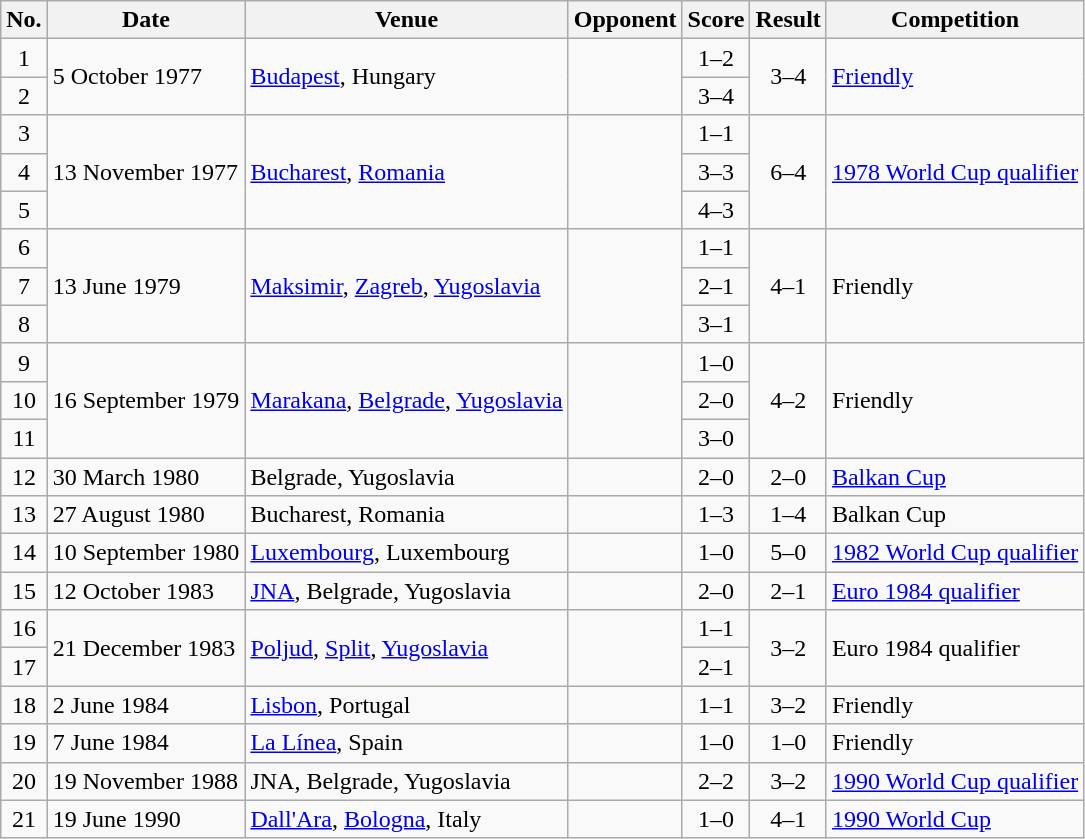<table class="wikitable sortable">
<tr>
<th scope="col">No.</th>
<th scope="col">Date</th>
<th scope="col">Venue</th>
<th scope="col">Opponent</th>
<th scope="col">Score</th>
<th scope="col">Result</th>
<th scope="col">Competition</th>
</tr>
<tr>
<td align="center">1</td>
<td rowspan="2">5 October 1977</td>
<td rowspan="2"><a href='#'>Budapest</a>, Hungary</td>
<td rowspan="2"></td>
<td align="center">1–2</td>
<td rowspan="2" align="center">3–4</td>
<td rowspan="2"><a href='#'>Friendly</a></td>
</tr>
<tr>
<td align="center">2</td>
<td align="center">3–4</td>
</tr>
<tr>
<td align="center">3</td>
<td rowspan="3">13 November 1977</td>
<td rowspan="3"><a href='#'>Bucharest</a>, <a href='#'>Romania</a></td>
<td rowspan="3"></td>
<td align="center">1–1</td>
<td rowspan="3" align="center">6–4</td>
<td rowspan="3"><a href='#'>1978 World Cup qualifier</a></td>
</tr>
<tr>
<td align="center">4</td>
<td align="center">3–3</td>
</tr>
<tr>
<td align="center">5</td>
<td align="center">4–3</td>
</tr>
<tr>
<td align="center">6</td>
<td rowspan="3">13 June 1979</td>
<td rowspan="3"><a href='#'>Maksimir</a>, <a href='#'>Zagreb</a>, <a href='#'>Yugoslavia</a></td>
<td rowspan="3"></td>
<td align="center">1–1</td>
<td rowspan="3" align="center">4–1</td>
<td rowspan="3">Friendly</td>
</tr>
<tr>
<td align="center">7</td>
<td align="center">2–1</td>
</tr>
<tr>
<td align="center">8</td>
<td align="center">3–1</td>
</tr>
<tr>
<td align="center">9</td>
<td rowspan="3">16 September 1979</td>
<td rowspan="3"><a href='#'>Marakana</a>, <a href='#'>Belgrade</a>, <a href='#'>Yugoslavia</a></td>
<td rowspan="3"></td>
<td align="center">1–0</td>
<td rowspan="3" align="center">4–2</td>
<td rowspan="3">Friendly</td>
</tr>
<tr>
<td align="center">10</td>
<td align="center">2–0</td>
</tr>
<tr>
<td align="center">11</td>
<td align="center">3–0</td>
</tr>
<tr>
<td align="center">12</td>
<td>30 March 1980</td>
<td>Belgrade, Yugoslavia</td>
<td></td>
<td align="center">2–0</td>
<td align="center">2–0</td>
<td><a href='#'>Balkan Cup</a></td>
</tr>
<tr>
<td align="center">13</td>
<td>27 August 1980</td>
<td>Bucharest, Romania</td>
<td></td>
<td align="center">1–3</td>
<td align="center">1–4</td>
<td>Balkan Cup</td>
</tr>
<tr>
<td align="center">14</td>
<td>10 September 1980</td>
<td><a href='#'>Luxembourg</a>, Luxembourg</td>
<td></td>
<td align="center">1–0</td>
<td align="center">5–0</td>
<td><a href='#'>1982 World Cup qualifier</a></td>
</tr>
<tr>
<td align="center">15</td>
<td>12 October 1983</td>
<td><a href='#'>JNA</a>, Belgrade, Yugoslavia</td>
<td></td>
<td align="center">2–0</td>
<td align="center">2–1</td>
<td><a href='#'>Euro 1984 qualifier</a></td>
</tr>
<tr>
<td align="center">16</td>
<td rowspan="2">21 December 1983</td>
<td rowspan="2"><a href='#'>Poljud</a>, <a href='#'>Split</a>, <a href='#'>Yugoslavia</a></td>
<td rowspan="2"></td>
<td align="center">1–1</td>
<td rowspan="2" align="center">3–2</td>
<td rowspan="2">Euro 1984 qualifier</td>
</tr>
<tr>
<td align="center">17</td>
<td align="center">2–1</td>
</tr>
<tr>
<td align="center">18</td>
<td>2 June 1984</td>
<td><a href='#'>Lisbon</a>, Portugal</td>
<td></td>
<td align="center">1–1</td>
<td align="center">3–2</td>
<td>Friendly</td>
</tr>
<tr>
<td align="center">19</td>
<td>7 June 1984</td>
<td><a href='#'>La Línea</a>, Spain</td>
<td></td>
<td align="center">1–0</td>
<td align="center">1–0</td>
<td>Friendly</td>
</tr>
<tr>
<td align="center">20</td>
<td>19 November 1988</td>
<td>JNA, Belgrade, Yugoslavia</td>
<td></td>
<td align="center">2–2</td>
<td align="center">3–2</td>
<td><a href='#'>1990 World Cup qualifier</a></td>
</tr>
<tr>
<td align="center">21</td>
<td>19 June 1990</td>
<td><a href='#'>Dall'Ara</a>, <a href='#'>Bologna</a>, Italy</td>
<td></td>
<td align="center">1–0</td>
<td align="center">4–1</td>
<td><a href='#'>1990 World Cup</a></td>
</tr>
</table>
